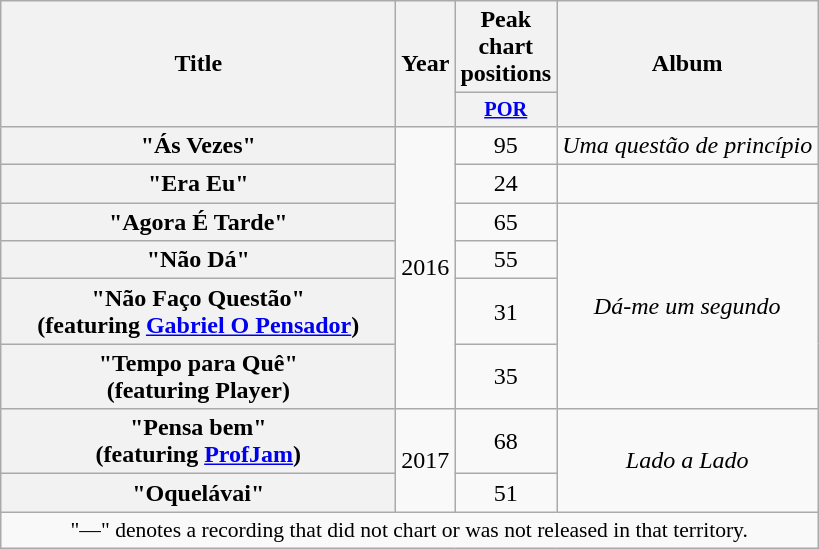<table class="wikitable plainrowheaders" style="text-align:center;" border="1">
<tr>
<th rowspan="2" scope="col" style="width:16em;">Title</th>
<th rowspan="2" scope="col">Year</th>
<th scope="col">Peak chart positions</th>
<th rowspan="2" scope="col">Album</th>
</tr>
<tr>
<th scope="col" style="width:3em;font-size:85%;"><a href='#'>POR</a><br></th>
</tr>
<tr>
<th scope="row">"Ás Vezes"</th>
<td rowspan="6">2016</td>
<td>95</td>
<td><em>Uma questão de princípio</em></td>
</tr>
<tr>
<th scope="row">"Era Eu"</th>
<td>24</td>
<td><em></em></td>
</tr>
<tr>
<th scope="row">"Agora É Tarde"</th>
<td>65</td>
<td rowspan="4"><em>Dá-me um segundo</em></td>
</tr>
<tr>
<th scope="row">"Não Dá"</th>
<td>55</td>
</tr>
<tr>
<th scope="row">"Não Faço Questão"<br><span>(featuring <a href='#'>Gabriel O Pensador</a>)</span></th>
<td>31</td>
</tr>
<tr>
<th scope="row">"Tempo para Quê"<br><span>(featuring Player)</span></th>
<td>35</td>
</tr>
<tr>
<th scope="row">"Pensa bem"<br><span>(featuring <a href='#'>ProfJam</a>)</span></th>
<td rowspan="2">2017</td>
<td>68</td>
<td rowspan="2"><em>Lado a Lado</em></td>
</tr>
<tr>
<th scope="row">"Oquelávai"</th>
<td>51</td>
</tr>
<tr>
<td colspan="4" style="font-size:90%">"—" denotes a recording that did not chart or was not released in that territory.</td>
</tr>
</table>
